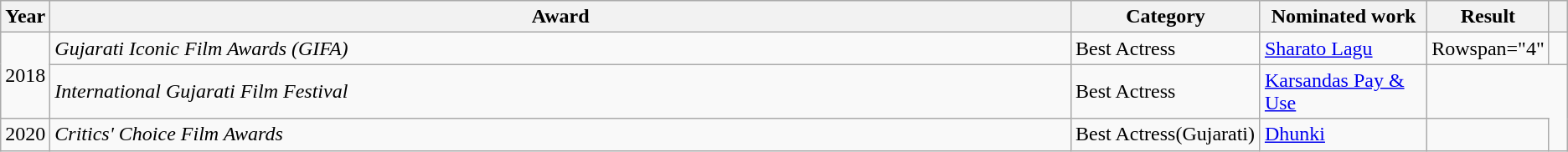<table class=wikitable>
<tr>
<th scope="col" style="width:1em;">Year</th>
<th scope="col" style="width:500em;">Award</th>
<th scope="col" style="width:29em;">Category</th>
<th scope="col" style="width:39em;">Nominated work</th>
<th scope="col" style="width:5em;">Result</th>
<th scope="col" style="width:5em;"></th>
</tr>
<tr>
<td Rowspan="2">2018</td>
<td><em>Gujarati Iconic Film Awards (GIFA)</em></td>
<td>Best Actress</td>
<td><a href='#'>Sharato Lagu</a></td>
<td>Rowspan="4" </td>
<td></td>
</tr>
<tr>
<td><em>International Gujarati Film Festival</em></td>
<td>Best Actress</td>
<td><a href='#'>Karsandas Pay & Use</a></td>
</tr>
<tr>
<td>2020</td>
<td><em>Critics' Choice Film Awards</em></td>
<td>Best Actress(Gujarati)</td>
<td><a href='#'>Dhunki</a></td>
<td></td>
</tr>
</table>
